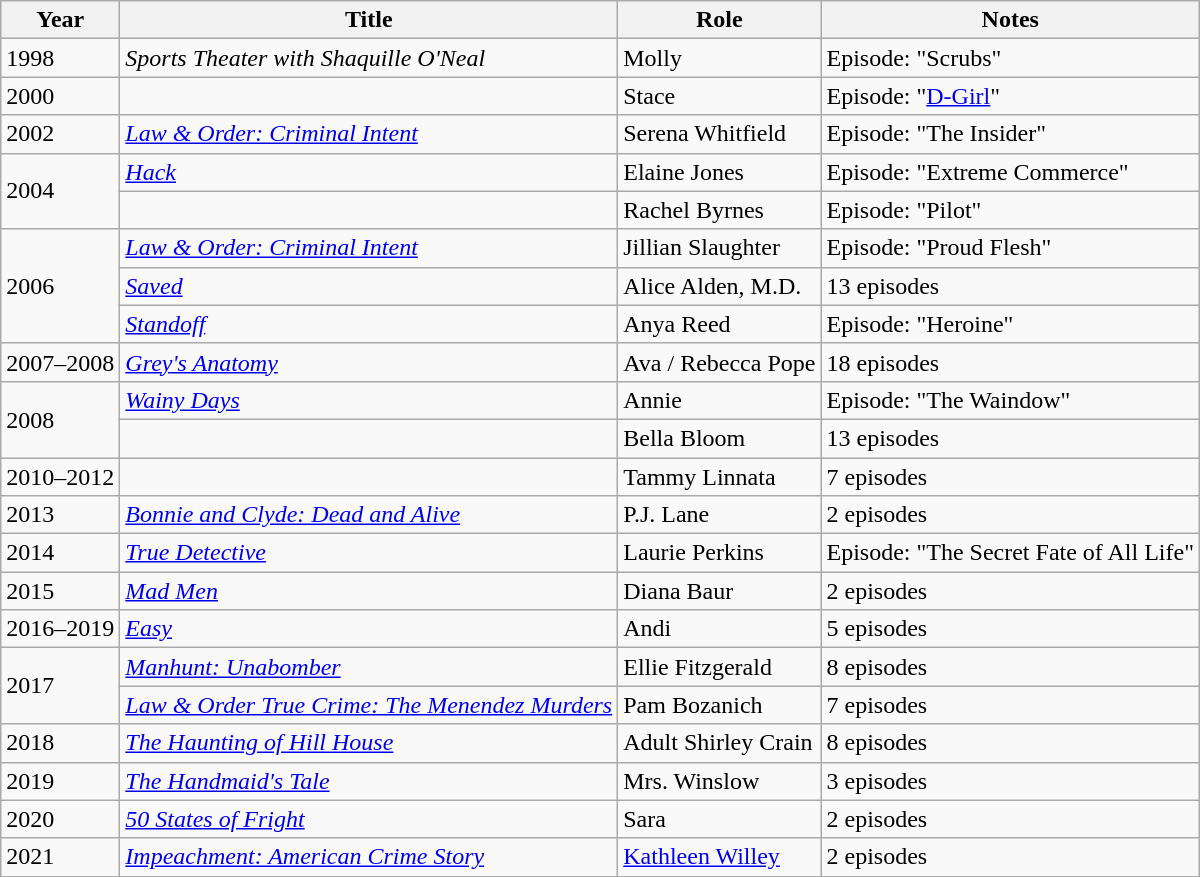<table class="wikitable sortable">
<tr>
<th>Year</th>
<th>Title</th>
<th>Role</th>
<th class="unsortable">Notes</th>
</tr>
<tr>
<td>1998</td>
<td><em>Sports Theater with Shaquille O'Neal</em></td>
<td>Molly</td>
<td>Episode: "Scrubs"</td>
</tr>
<tr>
<td>2000</td>
<td><em></em></td>
<td>Stace</td>
<td>Episode: "<a href='#'>D-Girl</a>"</td>
</tr>
<tr>
<td>2002</td>
<td><em><a href='#'>Law & Order: Criminal Intent</a></em></td>
<td>Serena Whitfield</td>
<td>Episode: "The Insider"</td>
</tr>
<tr>
<td rowspan=2>2004</td>
<td><em><a href='#'>Hack</a></em></td>
<td>Elaine Jones</td>
<td>Episode: "Extreme Commerce"</td>
</tr>
<tr>
<td><em></em></td>
<td>Rachel Byrnes</td>
<td>Episode: "Pilot"</td>
</tr>
<tr>
<td rowspan=3>2006</td>
<td><em><a href='#'>Law & Order: Criminal Intent</a></em></td>
<td>Jillian Slaughter</td>
<td>Episode: "Proud Flesh"</td>
</tr>
<tr>
<td><em><a href='#'>Saved</a></em></td>
<td>Alice Alden, M.D.</td>
<td>13 episodes</td>
</tr>
<tr>
<td><em><a href='#'>Standoff</a></em></td>
<td>Anya Reed</td>
<td>Episode: "Heroine"</td>
</tr>
<tr>
<td>2007–2008</td>
<td><em><a href='#'>Grey's Anatomy</a></em></td>
<td>Ava / Rebecca Pope</td>
<td>18 episodes</td>
</tr>
<tr>
<td rowspan=2>2008</td>
<td><em><a href='#'>Wainy Days</a></em></td>
<td>Annie</td>
<td>Episode: "The Waindow"</td>
</tr>
<tr>
<td><em></em></td>
<td>Bella Bloom</td>
<td>13 episodes</td>
</tr>
<tr>
<td>2010–2012</td>
<td><em></em></td>
<td>Tammy Linnata</td>
<td>7 episodes</td>
</tr>
<tr>
<td>2013</td>
<td><em><a href='#'>Bonnie and Clyde: Dead and Alive</a></em></td>
<td>P.J. Lane</td>
<td>2 episodes</td>
</tr>
<tr>
<td>2014</td>
<td><em><a href='#'>True Detective</a></em></td>
<td>Laurie Perkins</td>
<td>Episode: "The Secret Fate of All Life"</td>
</tr>
<tr>
<td>2015</td>
<td><em><a href='#'>Mad Men</a></em></td>
<td>Diana Baur</td>
<td>2 episodes</td>
</tr>
<tr>
<td>2016–2019</td>
<td><em><a href='#'>Easy</a></em></td>
<td>Andi</td>
<td>5 episodes</td>
</tr>
<tr>
<td rowspan=2>2017</td>
<td><em><a href='#'>Manhunt: Unabomber</a></em></td>
<td>Ellie Fitzgerald</td>
<td>8 episodes</td>
</tr>
<tr>
<td><em><a href='#'>Law & Order True Crime: The Menendez Murders</a></em></td>
<td>Pam Bozanich</td>
<td>7 episodes</td>
</tr>
<tr>
<td>2018</td>
<td><em><a href='#'>The Haunting of Hill House</a></em></td>
<td>Adult Shirley Crain</td>
<td>8 episodes</td>
</tr>
<tr>
<td>2019</td>
<td><em><a href='#'>The Handmaid's Tale</a></em></td>
<td>Mrs. Winslow</td>
<td>3 episodes</td>
</tr>
<tr>
<td>2020</td>
<td><em><a href='#'>50 States of Fright</a></em></td>
<td>Sara</td>
<td>2 episodes</td>
</tr>
<tr>
<td>2021</td>
<td><em><a href='#'>Impeachment: American Crime Story</a></em></td>
<td><a href='#'>Kathleen Willey</a></td>
<td>2 episodes</td>
</tr>
</table>
